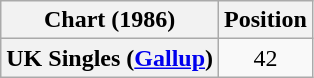<table class="wikitable plainrowheaders" style="text-align:center">
<tr>
<th scope="col">Chart (1986)</th>
<th scope="col">Position</th>
</tr>
<tr>
<th scope="row">UK Singles (<a href='#'>Gallup</a>)</th>
<td>42</td>
</tr>
</table>
